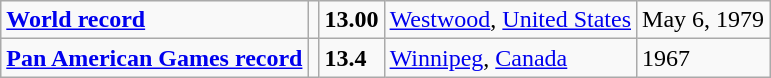<table class="wikitable">
<tr>
<td><strong><a href='#'>World record</a></strong></td>
<td></td>
<td><strong>13.00</strong></td>
<td><a href='#'>Westwood</a>, <a href='#'>United States</a></td>
<td>May 6, 1979</td>
</tr>
<tr>
<td><strong><a href='#'>Pan American Games record</a></strong></td>
<td></td>
<td><strong>13.4</strong></td>
<td><a href='#'>Winnipeg</a>, <a href='#'>Canada</a></td>
<td>1967</td>
</tr>
</table>
